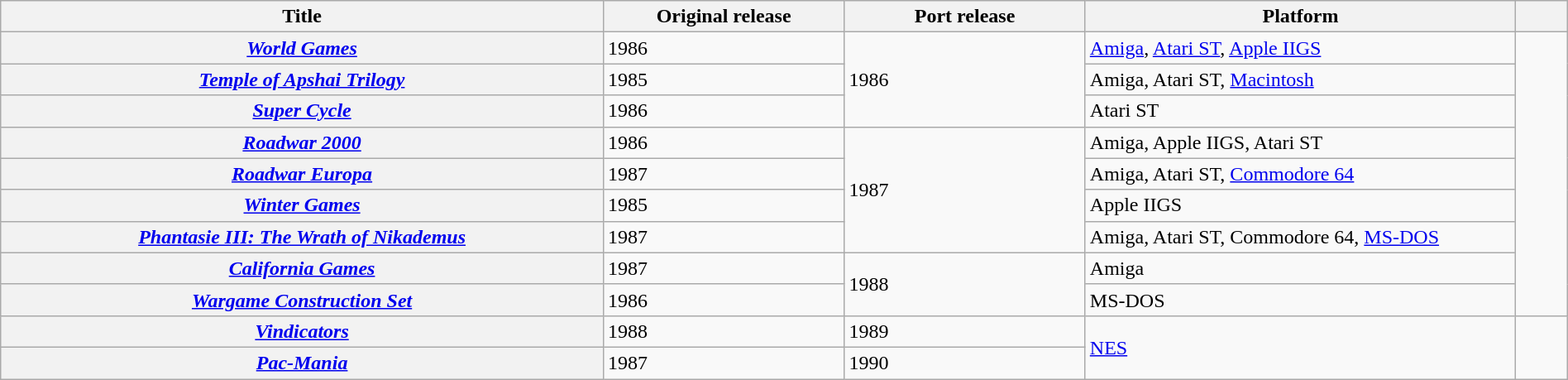<table class="wikitable sortable plainrowheaders" style="width: 100%">
<tr>
<th style="width:35%" scope="col">Title</th>
<th style="width:14%" scope="col">Original release</th>
<th style="width:14%" scope="col">Port release</th>
<th style="width:25%" scope="col">Platform</th>
<th style="width:3%" scope="col" class="unsortable"></th>
</tr>
<tr>
<th scope="row" style="text-align:center;"><em><a href='#'>World Games</a></em></th>
<td>1986</td>
<td rowspan="3">1986</td>
<td><a href='#'>Amiga</a>, <a href='#'>Atari ST</a>, <a href='#'>Apple IIGS</a></td>
<td rowspan="9"></td>
</tr>
<tr>
<th scope="row" style="text-align:center;"><em><a href='#'>Temple of Apshai Trilogy</a></em></th>
<td>1985</td>
<td>Amiga, Atari ST, <a href='#'>Macintosh</a></td>
</tr>
<tr>
<th scope="row" style="text-align:center;"><em><a href='#'>Super Cycle</a></em></th>
<td>1986</td>
<td>Atari ST</td>
</tr>
<tr>
<th scope="row" style="text-align:center;"><em><a href='#'>Roadwar 2000</a></em></th>
<td>1986</td>
<td rowspan="4">1987</td>
<td>Amiga, Apple IIGS, Atari ST</td>
</tr>
<tr>
<th scope="row" style="text-align:center;"><em><a href='#'>Roadwar Europa</a></em></th>
<td>1987</td>
<td>Amiga, Atari ST, <a href='#'>Commodore 64</a></td>
</tr>
<tr>
<th scope="row" style="text-align:center;"><em><a href='#'>Winter Games</a></em></th>
<td>1985</td>
<td>Apple IIGS</td>
</tr>
<tr>
<th scope="row" style="text-align:center;"><em><a href='#'>Phantasie III: The Wrath of Nikademus</a></em></th>
<td>1987</td>
<td>Amiga, Atari ST, Commodore 64, <a href='#'>MS-DOS</a></td>
</tr>
<tr>
<th scope="row" style="text-align:center;"><em><a href='#'>California Games</a></em></th>
<td>1987</td>
<td rowspan="2">1988</td>
<td>Amiga</td>
</tr>
<tr>
<th scope="row" style="text-align:center;"><em><a href='#'>Wargame Construction Set</a></em></th>
<td>1986</td>
<td>MS-DOS</td>
</tr>
<tr>
<th scope="row" style="text-align:center;"><em><a href='#'>Vindicators</a></em></th>
<td>1988</td>
<td>1989</td>
<td rowspan="2"><a href='#'>NES</a></td>
<td rowspan="2"></td>
</tr>
<tr>
<th scope="row" style="text-align:center;"><em><a href='#'>Pac-Mania</a></em></th>
<td>1987</td>
<td>1990</td>
</tr>
</table>
